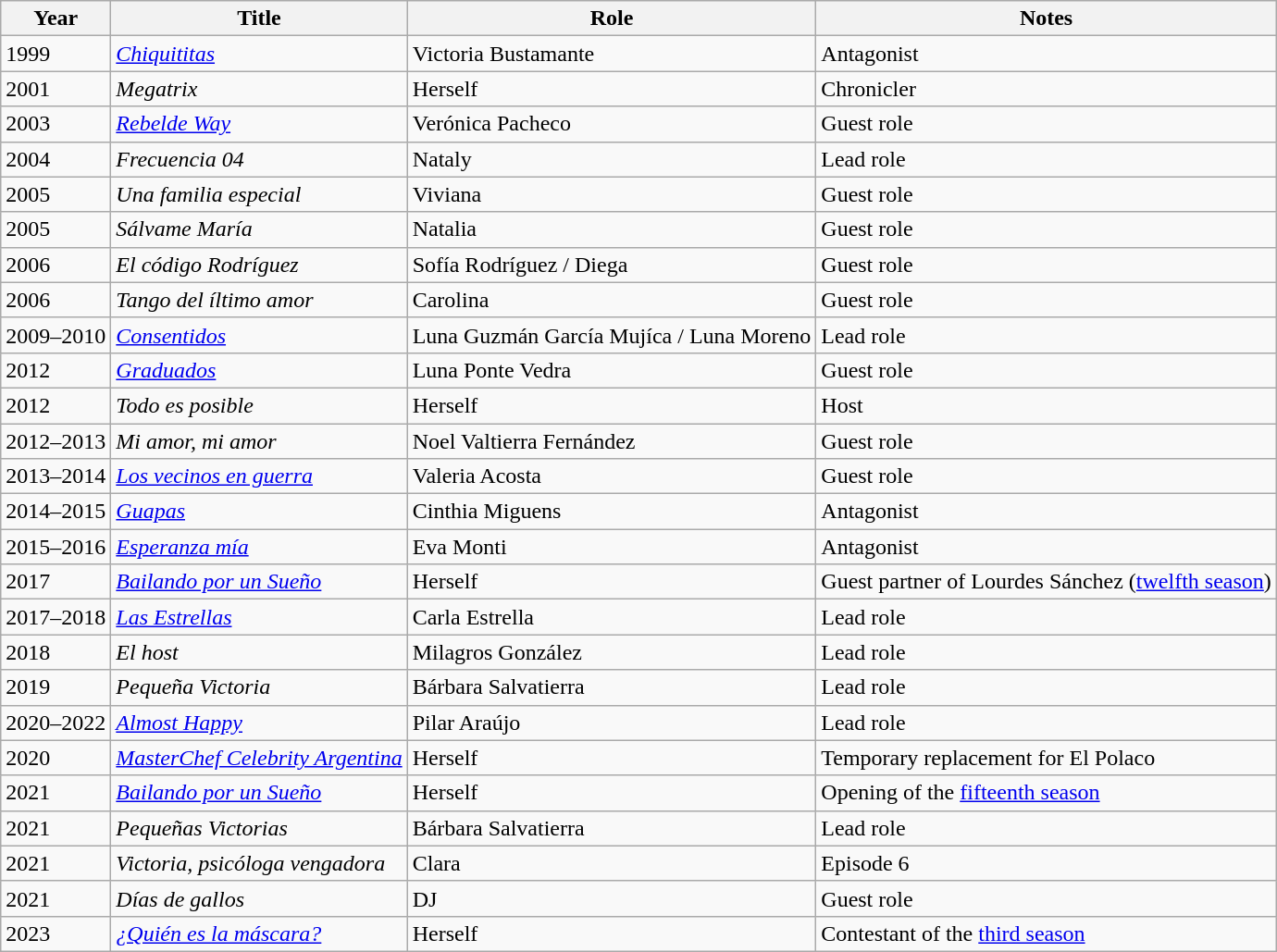<table class="wikitable sortable">
<tr>
<th scope="col">Year</th>
<th scope="col">Title</th>
<th scope="col">Role</th>
<th scope="col" class="unsortable">Notes</th>
</tr>
<tr>
<td>1999</td>
<td><em><a href='#'>Chiquititas</a></em></td>
<td>Victoria Bustamante</td>
<td>Antagonist</td>
</tr>
<tr>
<td>2001</td>
<td><em>Megatrix</em></td>
<td>Herself</td>
<td>Chronicler</td>
</tr>
<tr>
<td>2003</td>
<td><em><a href='#'>Rebelde Way</a></em></td>
<td>Verónica Pacheco</td>
<td>Guest role</td>
</tr>
<tr>
<td>2004</td>
<td><em>Frecuencia 04</em></td>
<td>Nataly</td>
<td>Lead role</td>
</tr>
<tr>
<td>2005</td>
<td><em>Una familia especial</em></td>
<td>Viviana</td>
<td>Guest role</td>
</tr>
<tr>
<td>2005</td>
<td><em>Sálvame María</em></td>
<td>Natalia</td>
<td>Guest role</td>
</tr>
<tr>
<td>2006</td>
<td><em>El código Rodríguez</em></td>
<td>Sofía Rodríguez / Diega</td>
<td>Guest role</td>
</tr>
<tr>
<td>2006</td>
<td><em>Tango del íltimo amor</em></td>
<td>Carolina</td>
<td>Guest role</td>
</tr>
<tr>
<td>2009–2010</td>
<td><em><a href='#'>Consentidos</a></em></td>
<td>Luna Guzmán García Mujíca / Luna Moreno</td>
<td>Lead role</td>
</tr>
<tr>
<td>2012</td>
<td><em><a href='#'>Graduados</a></em></td>
<td>Luna Ponte Vedra</td>
<td>Guest role</td>
</tr>
<tr>
<td>2012</td>
<td><em>Todo es posible</em></td>
<td>Herself</td>
<td>Host</td>
</tr>
<tr>
<td>2012–2013</td>
<td><em>Mi amor, mi amor</em></td>
<td>Noel Valtierra Fernández</td>
<td>Guest role</td>
</tr>
<tr>
<td>2013–2014</td>
<td><em><a href='#'>Los vecinos en guerra</a></em></td>
<td>Valeria Acosta</td>
<td>Guest role</td>
</tr>
<tr>
<td>2014–2015</td>
<td><em><a href='#'>Guapas</a></em></td>
<td>Cinthia Miguens</td>
<td>Antagonist</td>
</tr>
<tr>
<td>2015–2016</td>
<td><em><a href='#'>Esperanza mía</a></em></td>
<td>Eva Monti</td>
<td>Antagonist</td>
</tr>
<tr>
<td>2017</td>
<td><em><a href='#'>Bailando por un Sueño</a></em></td>
<td>Herself</td>
<td>Guest partner of Lourdes Sánchez (<a href='#'>twelfth season</a>)</td>
</tr>
<tr>
<td>2017–2018</td>
<td><em><a href='#'>Las Estrellas</a></em></td>
<td>Carla Estrella</td>
<td>Lead role</td>
</tr>
<tr>
<td>2018</td>
<td><em>El host</em></td>
<td>Milagros González</td>
<td>Lead role</td>
</tr>
<tr>
<td>2019</td>
<td><em>Pequeña Victoria</em></td>
<td>Bárbara Salvatierra</td>
<td>Lead role</td>
</tr>
<tr>
<td>2020–2022</td>
<td><em><a href='#'>Almost Happy</a></em></td>
<td>Pilar Araújo</td>
<td>Lead role</td>
</tr>
<tr>
<td>2020</td>
<td><em><a href='#'>MasterChef Celebrity Argentina</a></em></td>
<td>Herself</td>
<td>Temporary replacement for El Polaco</td>
</tr>
<tr>
<td>2021</td>
<td><em><a href='#'>Bailando por un Sueño</a></em></td>
<td>Herself</td>
<td>Opening of the <a href='#'>fifteenth season</a></td>
</tr>
<tr>
<td>2021</td>
<td><em>Pequeñas Victorias</em></td>
<td>Bárbara Salvatierra</td>
<td>Lead role</td>
</tr>
<tr>
<td>2021</td>
<td><em>Victoria, psicóloga vengadora</em></td>
<td>Clara</td>
<td>Episode 6</td>
</tr>
<tr>
<td>2021</td>
<td><em>Días de gallos</em></td>
<td>DJ</td>
<td>Guest role</td>
</tr>
<tr>
<td>2023</td>
<td><em><a href='#'>¿Quién es la máscara?</a></em></td>
<td>Herself</td>
<td>Contestant of the <a href='#'>third season</a></td>
</tr>
</table>
